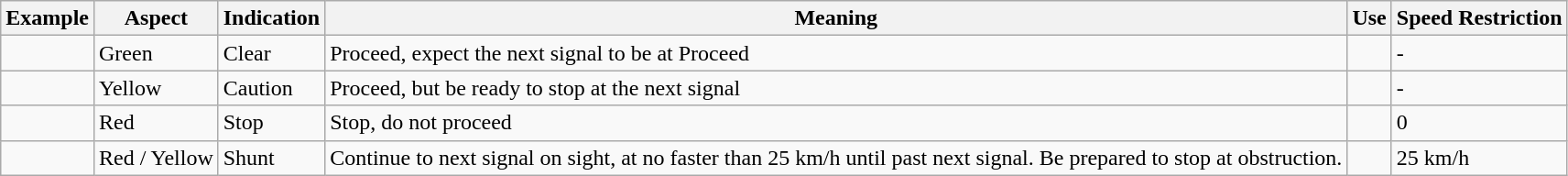<table class="wikitable">
<tr>
<th>Example</th>
<th>Aspect</th>
<th>Indication</th>
<th>Meaning</th>
<th>Use</th>
<th>Speed Restriction</th>
</tr>
<tr>
<td></td>
<td>Green</td>
<td>Clear</td>
<td>Proceed, expect the next signal to be at Proceed</td>
<td></td>
<td>-</td>
</tr>
<tr>
<td></td>
<td>Yellow</td>
<td>Caution</td>
<td>Proceed, but be ready to stop at the next signal</td>
<td></td>
<td>-</td>
</tr>
<tr>
<td></td>
<td>Red</td>
<td>Stop</td>
<td>Stop, do not proceed</td>
<td></td>
<td>0</td>
</tr>
<tr>
<td></td>
<td>Red / Yellow</td>
<td>Shunt</td>
<td>Continue to next signal on sight, at no faster than 25 km/h until past next signal. Be prepared to stop at obstruction.</td>
<td></td>
<td>25 km/h</td>
</tr>
</table>
